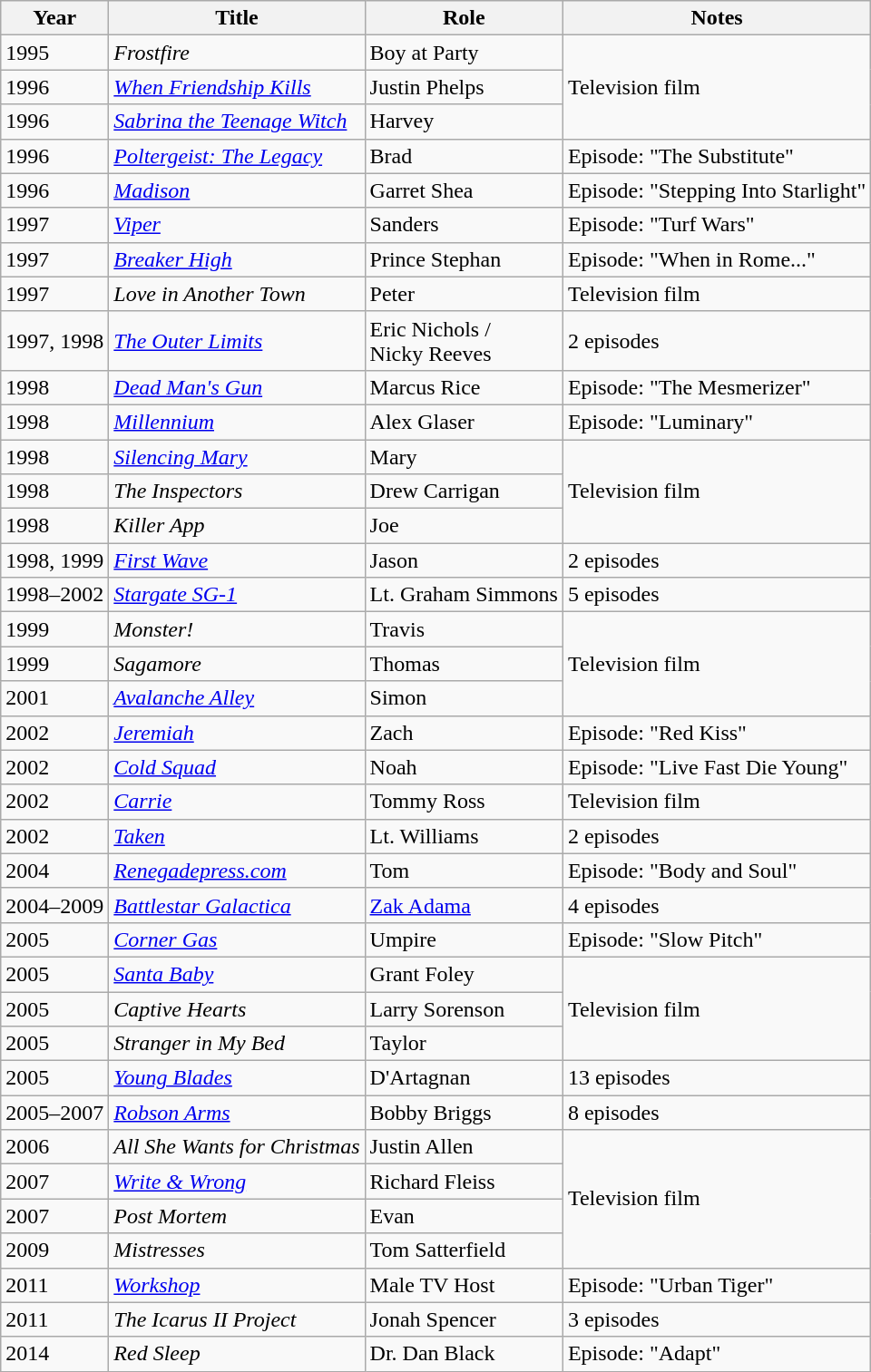<table class="wikitable sortable">
<tr>
<th>Year</th>
<th>Title</th>
<th>Role</th>
<th>Notes</th>
</tr>
<tr>
<td>1995</td>
<td><em>Frostfire</em></td>
<td>Boy at Party</td>
<td rowspan="3">Television film</td>
</tr>
<tr>
<td>1996</td>
<td><em><a href='#'>When Friendship Kills</a></em></td>
<td>Justin Phelps</td>
</tr>
<tr>
<td>1996</td>
<td><a href='#'><em>Sabrina the Teenage Witch</em></a></td>
<td>Harvey</td>
</tr>
<tr>
<td>1996</td>
<td><em><a href='#'>Poltergeist: The Legacy</a></em></td>
<td>Brad</td>
<td>Episode: "The Substitute"</td>
</tr>
<tr>
<td>1996</td>
<td><a href='#'><em>Madison</em></a></td>
<td>Garret Shea</td>
<td>Episode: "Stepping Into Starlight"</td>
</tr>
<tr>
<td>1997</td>
<td><a href='#'><em>Viper</em></a></td>
<td>Sanders</td>
<td>Episode: "Turf Wars"</td>
</tr>
<tr>
<td>1997</td>
<td><em><a href='#'>Breaker High</a></em></td>
<td>Prince Stephan</td>
<td>Episode: "When in Rome..."</td>
</tr>
<tr>
<td>1997</td>
<td><em>Love in Another Town</em></td>
<td>Peter</td>
<td>Television film</td>
</tr>
<tr>
<td>1997, 1998</td>
<td><a href='#'><em>The Outer Limits</em></a></td>
<td>Eric Nichols /<br>Nicky Reeves</td>
<td>2 episodes</td>
</tr>
<tr>
<td>1998</td>
<td><em><a href='#'>Dead Man's Gun</a></em></td>
<td>Marcus Rice</td>
<td>Episode: "The Mesmerizer"</td>
</tr>
<tr>
<td>1998</td>
<td><a href='#'><em>Millennium</em></a></td>
<td>Alex Glaser</td>
<td>Episode: "Luminary"</td>
</tr>
<tr>
<td>1998</td>
<td><em><a href='#'>Silencing Mary</a></em></td>
<td>Mary</td>
<td rowspan="3">Television film</td>
</tr>
<tr>
<td>1998</td>
<td><em>The Inspectors</em></td>
<td>Drew Carrigan</td>
</tr>
<tr>
<td>1998</td>
<td><em>Killer App</em></td>
<td>Joe</td>
</tr>
<tr>
<td>1998, 1999</td>
<td><a href='#'><em>First Wave</em></a></td>
<td>Jason</td>
<td>2 episodes</td>
</tr>
<tr>
<td>1998–2002</td>
<td><em><a href='#'>Stargate SG-1</a></em></td>
<td>Lt. Graham Simmons</td>
<td>5 episodes</td>
</tr>
<tr>
<td>1999</td>
<td><em>Monster!</em></td>
<td>Travis</td>
<td rowspan="3">Television film</td>
</tr>
<tr>
<td>1999</td>
<td><em>Sagamore</em></td>
<td>Thomas</td>
</tr>
<tr>
<td>2001</td>
<td><em><a href='#'>Avalanche Alley</a></em></td>
<td>Simon</td>
</tr>
<tr>
<td>2002</td>
<td><a href='#'><em>Jeremiah</em></a></td>
<td>Zach</td>
<td>Episode: "Red Kiss"</td>
</tr>
<tr>
<td>2002</td>
<td><em><a href='#'>Cold Squad</a></em></td>
<td>Noah</td>
<td>Episode: "Live Fast Die Young"</td>
</tr>
<tr>
<td>2002</td>
<td><a href='#'><em>Carrie</em></a></td>
<td>Tommy Ross</td>
<td>Television film</td>
</tr>
<tr>
<td>2002</td>
<td><a href='#'><em>Taken</em></a></td>
<td>Lt. Williams</td>
<td>2 episodes</td>
</tr>
<tr>
<td>2004</td>
<td><em><a href='#'>Renegadepress.com</a></em></td>
<td>Tom</td>
<td>Episode: "Body and Soul"</td>
</tr>
<tr>
<td>2004–2009</td>
<td><a href='#'><em>Battlestar Galactica</em></a></td>
<td><a href='#'>Zak Adama</a></td>
<td>4 episodes</td>
</tr>
<tr>
<td>2005</td>
<td><em><a href='#'>Corner Gas</a></em></td>
<td>Umpire</td>
<td>Episode: "Slow Pitch"</td>
</tr>
<tr>
<td>2005</td>
<td><a href='#'><em>Santa Baby</em></a></td>
<td>Grant Foley</td>
<td rowspan="3">Television film</td>
</tr>
<tr>
<td>2005</td>
<td><em>Captive Hearts</em></td>
<td>Larry Sorenson</td>
</tr>
<tr>
<td>2005</td>
<td><em>Stranger in My Bed</em></td>
<td>Taylor</td>
</tr>
<tr>
<td>2005</td>
<td><em><a href='#'>Young Blades</a></em></td>
<td>D'Artagnan</td>
<td>13 episodes</td>
</tr>
<tr>
<td>2005–2007</td>
<td><em><a href='#'>Robson Arms</a></em></td>
<td>Bobby Briggs</td>
<td>8 episodes</td>
</tr>
<tr>
<td>2006</td>
<td><em>All She Wants for Christmas</em></td>
<td>Justin Allen</td>
<td rowspan="4">Television film</td>
</tr>
<tr>
<td>2007</td>
<td><em><a href='#'>Write & Wrong</a></em></td>
<td>Richard Fleiss</td>
</tr>
<tr>
<td>2007</td>
<td><em>Post Mortem</em></td>
<td>Evan</td>
</tr>
<tr>
<td>2009</td>
<td><em>Mistresses</em></td>
<td>Tom Satterfield</td>
</tr>
<tr>
<td>2011</td>
<td><a href='#'><em>Workshop</em></a></td>
<td>Male TV Host</td>
<td>Episode: "Urban Tiger"</td>
</tr>
<tr>
<td>2011</td>
<td><em>The Icarus II Project</em></td>
<td>Jonah Spencer</td>
<td>3 episodes</td>
</tr>
<tr>
<td>2014</td>
<td><em>Red Sleep</em></td>
<td>Dr. Dan Black</td>
<td>Episode: "Adapt"</td>
</tr>
</table>
